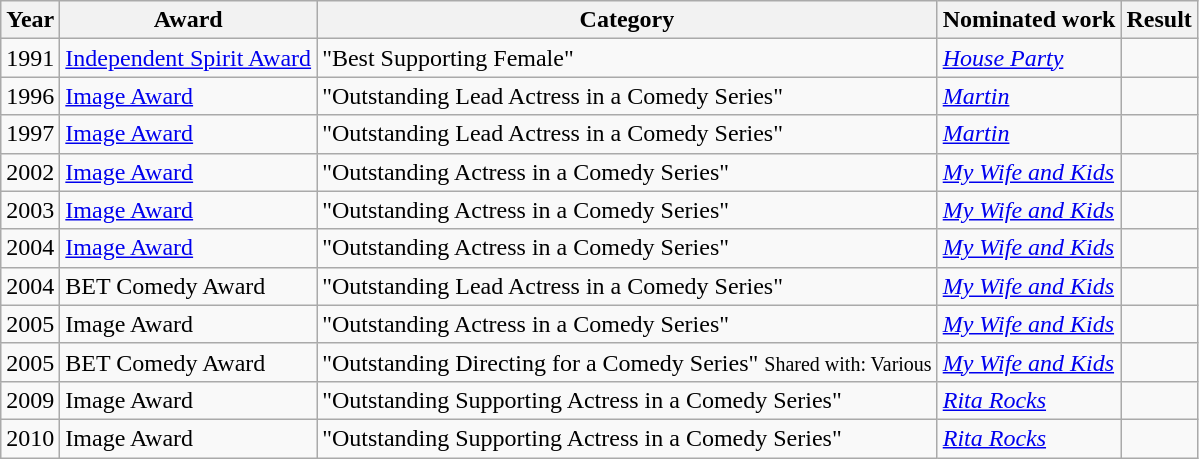<table class="wikitable">
<tr>
<th>Year</th>
<th>Award</th>
<th>Category</th>
<th>Nominated work</th>
<th>Result</th>
</tr>
<tr>
<td>1991</td>
<td><a href='#'>Independent Spirit Award</a></td>
<td>"Best Supporting Female"</td>
<td><em><a href='#'>House Party</a></em></td>
<td></td>
</tr>
<tr>
<td>1996</td>
<td><a href='#'>Image Award</a></td>
<td>"Outstanding Lead Actress in a Comedy Series"</td>
<td><em><a href='#'>Martin</a></em></td>
<td></td>
</tr>
<tr>
<td>1997</td>
<td><a href='#'>Image Award</a></td>
<td>"Outstanding Lead Actress in a Comedy Series"</td>
<td><em><a href='#'>Martin</a></em></td>
<td></td>
</tr>
<tr>
<td>2002</td>
<td><a href='#'>Image Award</a></td>
<td>"Outstanding Actress in a Comedy Series"</td>
<td><em><a href='#'>My Wife and Kids</a></em></td>
<td></td>
</tr>
<tr>
<td>2003</td>
<td><a href='#'>Image Award</a></td>
<td>"Outstanding Actress in a Comedy Series"</td>
<td><em><a href='#'>My Wife and Kids</a></em></td>
<td></td>
</tr>
<tr>
<td>2004</td>
<td><a href='#'>Image Award</a></td>
<td>"Outstanding Actress in a Comedy Series"</td>
<td><em><a href='#'>My Wife and Kids</a></em></td>
<td></td>
</tr>
<tr>
<td>2004</td>
<td>BET Comedy Award</td>
<td>"Outstanding Lead Actress in a Comedy Series"</td>
<td><em><a href='#'>My Wife and Kids</a></em></td>
<td></td>
</tr>
<tr>
<td>2005</td>
<td>Image Award</td>
<td>"Outstanding Actress in a Comedy Series"</td>
<td><em><a href='#'>My Wife and Kids</a></em></td>
<td></td>
</tr>
<tr>
<td>2005</td>
<td>BET Comedy Award</td>
<td>"Outstanding Directing for a Comedy Series" <small>Shared with: Various</small></td>
<td><em><a href='#'>My Wife and Kids</a></em></td>
<td></td>
</tr>
<tr>
<td>2009</td>
<td>Image Award</td>
<td>"Outstanding Supporting Actress in a Comedy Series"</td>
<td><em><a href='#'>Rita Rocks</a></em></td>
<td></td>
</tr>
<tr>
<td>2010</td>
<td>Image Award</td>
<td>"Outstanding Supporting Actress in a Comedy Series"</td>
<td><em><a href='#'>Rita Rocks</a></em></td>
<td></td>
</tr>
</table>
